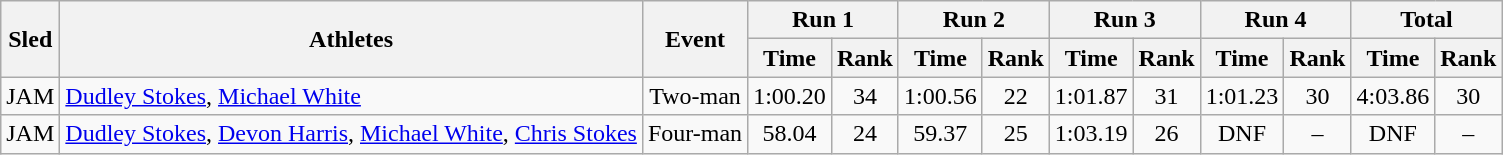<table class="wikitable" style="font-size:100%; text-align:center;">
<tr>
<th rowspan="2">Sled</th>
<th rowspan="2">Athletes</th>
<th rowspan="2">Event</th>
<th colspan="2">Run 1</th>
<th colspan="2">Run 2</th>
<th colspan="2">Run 3</th>
<th colspan="2">Run 4</th>
<th colspan="2">Total</th>
</tr>
<tr>
<th>Time</th>
<th>Rank</th>
<th>Time</th>
<th>Rank</th>
<th>Time</th>
<th>Rank</th>
<th>Time</th>
<th>Rank</th>
<th>Time</th>
<th>Rank</th>
</tr>
<tr>
<td>JAM</td>
<td style="text-align:left;"><a href='#'>Dudley Stokes</a>, <a href='#'>Michael White</a></td>
<td>Two-man</td>
<td>1:00.20</td>
<td>34</td>
<td>1:00.56</td>
<td>22</td>
<td>1:01.87</td>
<td>31</td>
<td>1:01.23</td>
<td>30</td>
<td>4:03.86</td>
<td>30</td>
</tr>
<tr>
<td>JAM</td>
<td style="text-align:left;"><a href='#'>Dudley Stokes</a>, <a href='#'>Devon Harris</a>, <a href='#'>Michael White</a>, <a href='#'>Chris Stokes</a></td>
<td>Four-man</td>
<td>58.04</td>
<td>24</td>
<td>59.37</td>
<td>25</td>
<td>1:03.19</td>
<td>26</td>
<td>DNF</td>
<td>–</td>
<td>DNF</td>
<td>–</td>
</tr>
</table>
